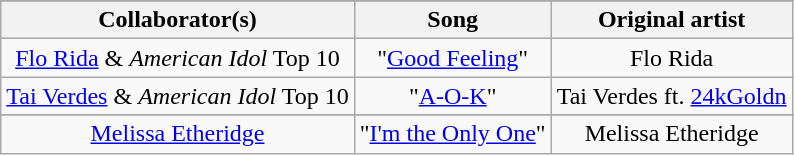<table class="wikitable" style ="text-align:center;">
<tr>
</tr>
<tr>
<th>Collaborator(s)</th>
<th>Song</th>
<th>Original artist</th>
</tr>
<tr>
<td><a href='#'>Flo Rida</a> & <em>American Idol</em> Top 10</td>
<td>"<a href='#'>Good Feeling</a>"</td>
<td>Flo Rida</td>
</tr>
<tr>
<td><a href='#'>Tai Verdes</a> & <em>American Idol</em> Top 10</td>
<td>"<a href='#'>A-O-K</a>"</td>
<td>Tai Verdes ft. <a href='#'>24kGoldn</a></td>
</tr>
<tr>
</tr>
<tr>
<td><a href='#'>Melissa Etheridge</a></td>
<td>"<a href='#'>I'm the Only One</a>"</td>
<td>Melissa Etheridge</td>
</tr>
</table>
